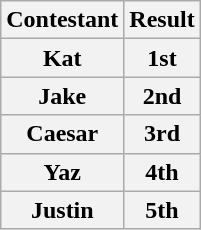<table class="wikitable">
<tr>
<th>Contestant</th>
<th>Result</th>
</tr>
<tr>
<th>Kat</th>
<th>1st</th>
</tr>
<tr>
<th>Jake</th>
<th>2nd</th>
</tr>
<tr>
<th>Caesar</th>
<th>3rd</th>
</tr>
<tr>
<th>Yaz</th>
<th>4th</th>
</tr>
<tr>
<th>Justin</th>
<th>5th</th>
</tr>
</table>
